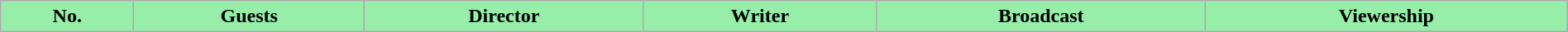<table class="wikitable" width="100%">
<tr>
<th scope="col" style="background:#96EEA9;">No.</th>
<th scope="col" style="background:#96EEA9;">Guests</th>
<th scope="col" style="background:#96EEA9;">Director</th>
<th scope="col" style="background:#96EEA9;">Writer</th>
<th scope="col" style="background:#96EEA9;">Broadcast</th>
<th scope="col" style="background:#96EEA9;">Viewership<br></th>
</tr>
</table>
